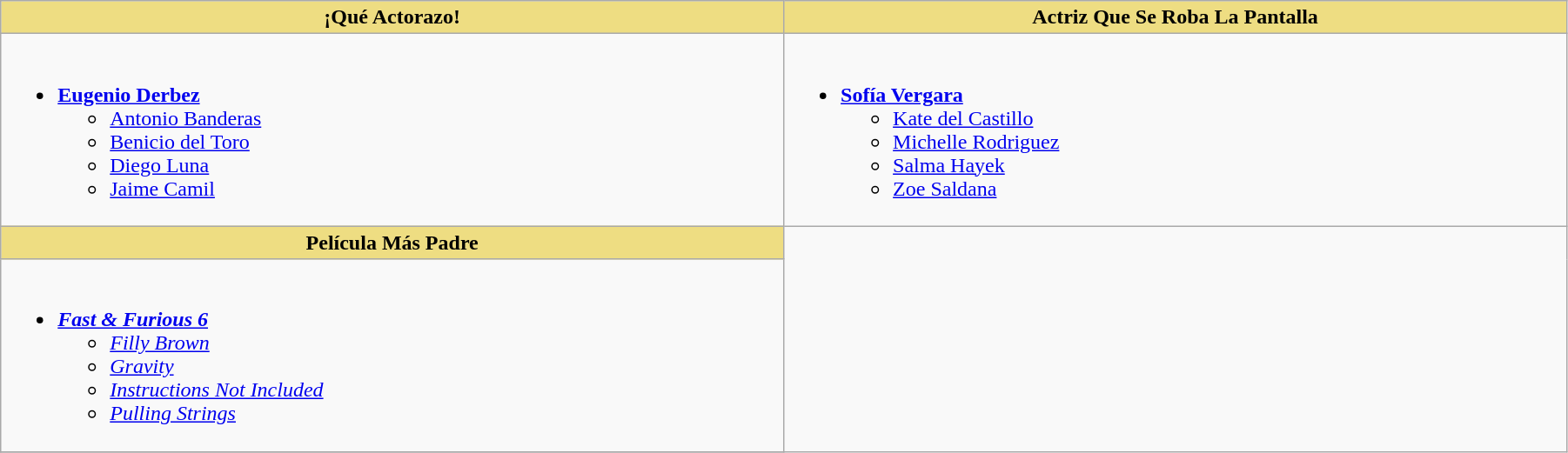<table class=wikitable width="95%">
<tr>
<th style="background:#EEDD82;" ! width="50%">¡Qué Actorazo!</th>
<th style="background:#EEDD82;" ! width="50%">Actriz Que Se Roba La Pantalla</th>
</tr>
<tr>
<td valign="top"><br><ul><li><strong><a href='#'>Eugenio Derbez</a></strong><ul><li><a href='#'>Antonio Banderas</a></li><li><a href='#'>Benicio del Toro</a></li><li><a href='#'>Diego Luna</a></li><li><a href='#'>Jaime Camil</a></li></ul></li></ul></td>
<td valign="top"><br><ul><li><strong><a href='#'>Sofía Vergara</a></strong><ul><li><a href='#'>Kate del Castillo</a></li><li><a href='#'>Michelle Rodriguez</a></li><li><a href='#'>Salma Hayek</a></li><li><a href='#'>Zoe Saldana</a></li></ul></li></ul></td>
</tr>
<tr>
<th style="background:#EEDD82;" ! width="50%">Película Más Padre</th>
</tr>
<tr>
<td valign="top"><br><ul><li><strong><em><a href='#'>Fast & Furious 6</a></em></strong><ul><li><em><a href='#'>Filly Brown</a></em></li><li><em><a href='#'>Gravity</a></em></li><li><em><a href='#'>Instructions Not Included</a></em></li><li><em><a href='#'>Pulling Strings</a></em></li></ul></li></ul></td>
</tr>
<tr>
</tr>
</table>
